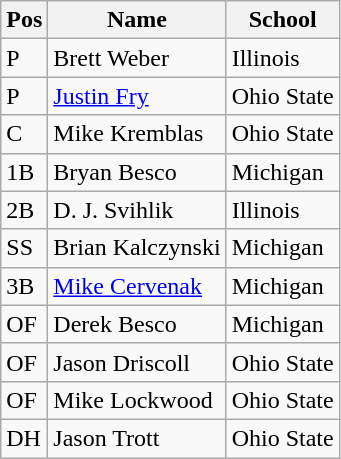<table class=wikitable>
<tr>
<th>Pos</th>
<th>Name</th>
<th>School</th>
</tr>
<tr>
<td>P</td>
<td>Brett Weber</td>
<td>Illinois</td>
</tr>
<tr>
<td>P</td>
<td><a href='#'>Justin Fry</a></td>
<td>Ohio State</td>
</tr>
<tr>
<td>C</td>
<td>Mike Kremblas</td>
<td>Ohio State</td>
</tr>
<tr>
<td>1B</td>
<td>Bryan Besco</td>
<td>Michigan</td>
</tr>
<tr>
<td>2B</td>
<td>D. J. Svihlik</td>
<td>Illinois</td>
</tr>
<tr>
<td>SS</td>
<td>Brian Kalczynski</td>
<td>Michigan</td>
</tr>
<tr>
<td>3B</td>
<td><a href='#'>Mike Cervenak</a></td>
<td>Michigan</td>
</tr>
<tr>
<td>OF</td>
<td>Derek Besco</td>
<td>Michigan</td>
</tr>
<tr>
<td>OF</td>
<td>Jason Driscoll</td>
<td>Ohio State</td>
</tr>
<tr>
<td>OF</td>
<td>Mike Lockwood</td>
<td>Ohio State</td>
</tr>
<tr>
<td>DH</td>
<td>Jason Trott</td>
<td>Ohio State</td>
</tr>
</table>
